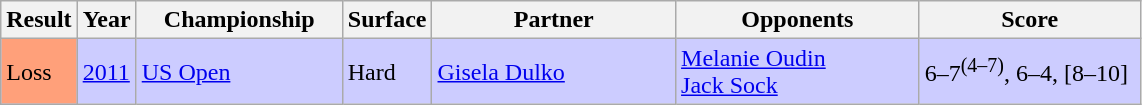<table class="sortable wikitable">
<tr>
<th>Result</th>
<th>Year</th>
<th style="width:130px">Championship</th>
<th>Surface</th>
<th style="width:155px">Partner</th>
<th style="width:155px">Opponents</th>
<th style="width:140px"  class="unsortable">Score</th>
</tr>
<tr bgcolor=CCCCFF>
<td style="background:#ffa07a;">Loss</td>
<td><a href='#'>2011</a></td>
<td><a href='#'>US Open</a></td>
<td>Hard</td>
<td> <a href='#'>Gisela Dulko</a></td>
<td> <a href='#'>Melanie Oudin</a><br> <a href='#'>Jack Sock</a></td>
<td>6–7<sup>(4–7)</sup>, 6–4, [8–10]</td>
</tr>
</table>
